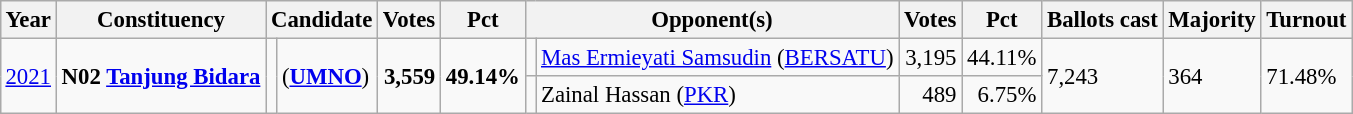<table class="wikitable" style="margin:0.5em ; font-size:95%">
<tr>
<th>Year</th>
<th>Constituency</th>
<th colspan=2>Candidate</th>
<th>Votes</th>
<th>Pct</th>
<th colspan=2>Opponent(s)</th>
<th>Votes</th>
<th>Pct</th>
<th>Ballots cast</th>
<th>Majority</th>
<th>Turnout</th>
</tr>
<tr>
<td rowspan=2><a href='#'>2021</a></td>
<td rowspan=2><strong>N02 <a href='#'>Tanjung Bidara</a></strong></td>
<td rowspan=2 ></td>
<td rowspan=2> (<a href='#'><strong>UMNO</strong></a>)</td>
<td rowspan=2 align="right"><strong>3,559</strong></td>
<td rowspan=2><strong>49.14%</strong></td>
<td bgcolor=></td>
<td><a href='#'>Mas Ermieyati Samsudin</a> (<a href='#'>BERSATU</a>)</td>
<td align="right">3,195</td>
<td>44.11%</td>
<td rowspan=2>7,243</td>
<td rowspan=2>364</td>
<td rowspan=2>71.48%</td>
</tr>
<tr>
<td></td>
<td>Zainal Hassan (<a href='#'>PKR</a>)</td>
<td align="right">489</td>
<td align="right">6.75%</td>
</tr>
</table>
